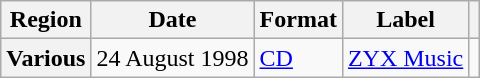<table class="wikitable plainrowheaders">
<tr>
<th scope="col">Region</th>
<th scope="col">Date</th>
<th scope="col">Format</th>
<th scope="col">Label</th>
<th scope="col"></th>
</tr>
<tr>
<th scope="row">Various</th>
<td rowspan="1">24 August 1998</td>
<td rowspan="1"><a href='#'>CD</a></td>
<td rowspan="1"><a href='#'>ZYX Music</a></td>
<td align="center"></td>
</tr>
</table>
